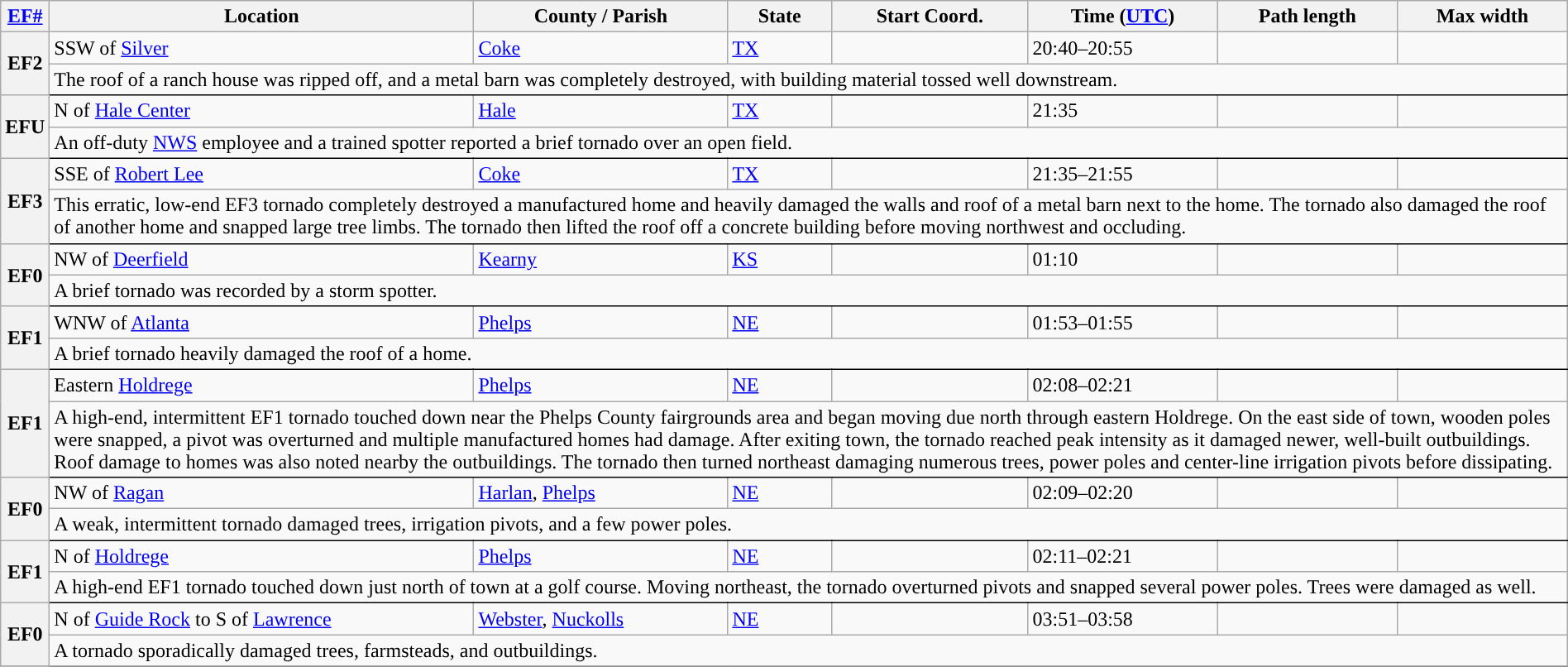<table class="wikitable sortable" style="width:100%;">
<tr>
<th scope="col" width="2%" align="center"><a href='#'>EF#</a></th>
<th scope="col" align="center" class="unsortable">Location</th>
<th scope="col" align="center" class="unsortable">County / Parish</th>
<th scope="col" align="center">State</th>
<th scope="col" align="center">Start Coord.</th>
<th scope="col" align="center">Time (<a href='#'>UTC</a>)</th>
<th scope="col" align="center">Path length</th>
<th scope="col" align="center">Max width</th>
</tr>
<tr>
<th scope="row" rowspan="2" style="background-color:#">EF2</th>
<td>SSW of <a href='#'>Silver</a></td>
<td><a href='#'>Coke</a></td>
<td><a href='#'>TX</a></td>
<td></td>
<td>20:40–20:55</td>
<td></td>
<td></td>
</tr>
<tr class="expand-child">
<td colspan="8" style=" border-bottom: 1px solid black;">The roof of a ranch house was ripped off, and a metal barn was completely destroyed, with building material tossed well downstream.</td>
</tr>
<tr>
<th scope="row" rowspan="2" style="background-color:#">EFU</th>
<td>N of <a href='#'>Hale Center</a></td>
<td><a href='#'>Hale</a></td>
<td><a href='#'>TX</a></td>
<td></td>
<td>21:35</td>
<td></td>
<td></td>
</tr>
<tr class="expand-child">
<td colspan="8" style=" border-bottom: 1px solid black;">An off-duty <a href='#'>NWS</a> employee and a trained spotter reported a brief tornado over an open field.</td>
</tr>
<tr>
<th scope="row" rowspan="2" style="background-color:#">EF3</th>
<td>SSE of <a href='#'>Robert Lee</a></td>
<td><a href='#'>Coke</a></td>
<td><a href='#'>TX</a></td>
<td></td>
<td>21:35–21:55</td>
<td></td>
<td></td>
</tr>
<tr class="expand-child">
<td colspan="8" style=" border-bottom: 1px solid black;">This erratic, low-end EF3 tornado completely destroyed a manufactured home and heavily damaged the walls and roof of a metal barn next to the home. The tornado also damaged the roof of another home and snapped large tree limbs. The tornado then lifted the roof off a concrete building before moving northwest and occluding.</td>
</tr>
<tr>
<th scope="row" rowspan="2" style="background-color:#">EF0</th>
<td>NW of <a href='#'>Deerfield</a></td>
<td><a href='#'>Kearny</a></td>
<td><a href='#'>KS</a></td>
<td></td>
<td>01:10</td>
<td></td>
<td></td>
</tr>
<tr class="expand-child">
<td colspan="8" style=" border-bottom: 1px solid black;">A brief tornado was recorded by a storm spotter.</td>
</tr>
<tr>
<th scope="row" rowspan="2" style="background-color:#">EF1</th>
<td>WNW of <a href='#'>Atlanta</a></td>
<td><a href='#'>Phelps</a></td>
<td><a href='#'>NE</a></td>
<td></td>
<td>01:53–01:55</td>
<td></td>
<td></td>
</tr>
<tr class="expand-child">
<td colspan="8" style=" border-bottom: 1px solid black;">A brief tornado heavily damaged the roof of a home.</td>
</tr>
<tr>
<th scope="row" rowspan="2" style="background-color:#">EF1</th>
<td>Eastern <a href='#'>Holdrege</a></td>
<td><a href='#'>Phelps</a></td>
<td><a href='#'>NE</a></td>
<td></td>
<td>02:08–02:21</td>
<td></td>
<td></td>
</tr>
<tr class="expand-child">
<td colspan="8" style=" border-bottom: 1px solid black;">A high-end, intermittent EF1 tornado touched down near the Phelps County fairgrounds area and began moving due north through eastern Holdrege. On the east side of town, wooden poles were snapped, a pivot was overturned and multiple manufactured homes had damage. After exiting town, the tornado reached peak intensity as it damaged newer, well-built outbuildings. Roof damage to homes was also noted nearby the outbuildings. The tornado then turned northeast damaging numerous trees, power poles and center-line irrigation pivots before dissipating.</td>
</tr>
<tr>
<th scope="row" rowspan="2" style="background-color:#">EF0</th>
<td>NW of <a href='#'>Ragan</a></td>
<td><a href='#'>Harlan</a>, <a href='#'>Phelps</a></td>
<td><a href='#'>NE</a></td>
<td></td>
<td>02:09–02:20</td>
<td></td>
<td></td>
</tr>
<tr class="expand-child">
<td colspan="8" style=" border-bottom: 1px solid black;">A weak, intermittent tornado damaged trees, irrigation pivots, and a few power poles.</td>
</tr>
<tr>
<th scope="row" rowspan="2" style="background-color:#">EF1</th>
<td>N of <a href='#'>Holdrege</a></td>
<td><a href='#'>Phelps</a></td>
<td><a href='#'>NE</a></td>
<td></td>
<td>02:11–02:21</td>
<td></td>
<td></td>
</tr>
<tr class="expand-child">
<td colspan="8" style=" border-bottom: 1px solid black;">A high-end EF1 tornado touched down just north of town at a golf course. Moving northeast, the tornado overturned pivots and snapped several power poles. Trees were damaged as well.</td>
</tr>
<tr>
<th scope="row" rowspan="2" style="background-color:#">EF0</th>
<td>N of <a href='#'>Guide Rock</a> to S of <a href='#'>Lawrence</a></td>
<td><a href='#'>Webster</a>, <a href='#'>Nuckolls</a></td>
<td><a href='#'>NE</a></td>
<td></td>
<td>03:51–03:58</td>
<td></td>
<td></td>
</tr>
<tr class="expand-child">
<td colspan="8" style=" border-bottom: 1px solid black;">A tornado sporadically damaged trees, farmsteads, and outbuildings.</td>
</tr>
<tr>
</tr>
</table>
